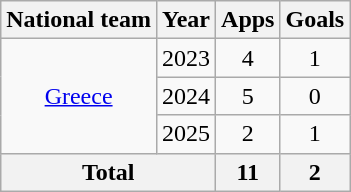<table class=wikitable style=text-align:center>
<tr>
<th>National team</th>
<th>Year</th>
<th>Apps</th>
<th>Goals</th>
</tr>
<tr>
<td rowspan="3"><a href='#'>Greece</a></td>
<td>2023</td>
<td>4</td>
<td>1</td>
</tr>
<tr>
<td>2024</td>
<td>5</td>
<td>0</td>
</tr>
<tr>
<td>2025</td>
<td>2</td>
<td>1</td>
</tr>
<tr>
<th colspan="2">Total</th>
<th>11</th>
<th>2</th>
</tr>
</table>
